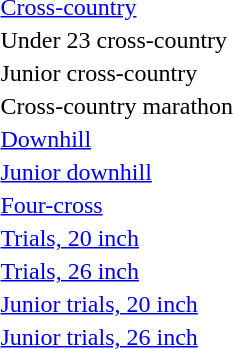<table>
<tr>
<td><a href='#'>Cross-country</a></td>
<td></td>
<td></td>
<td></td>
</tr>
<tr>
<td>Under 23 cross-country</td>
<td></td>
<td></td>
<td></td>
</tr>
<tr>
<td>Junior cross-country</td>
<td></td>
<td></td>
<td></td>
</tr>
<tr>
<td>Cross-country marathon</td>
<td></td>
<td></td>
<td></td>
</tr>
<tr>
<td><a href='#'>Downhill</a></td>
<td></td>
<td></td>
<td></td>
</tr>
<tr>
<td><a href='#'>Junior downhill</a></td>
<td></td>
<td></td>
<td></td>
</tr>
<tr>
<td><a href='#'>Four-cross</a></td>
<td></td>
<td></td>
<td></td>
</tr>
<tr>
<td><a href='#'>Trials, 20 inch</a></td>
<td></td>
<td></td>
<td></td>
</tr>
<tr>
<td><a href='#'>Trials, 26 inch</a></td>
<td></td>
<td></td>
<td></td>
</tr>
<tr>
<td><a href='#'>Junior trials, 20 inch</a></td>
<td></td>
<td></td>
<td></td>
</tr>
<tr>
<td><a href='#'>Junior trials, 26 inch</a></td>
<td></td>
<td></td>
<td></td>
</tr>
</table>
